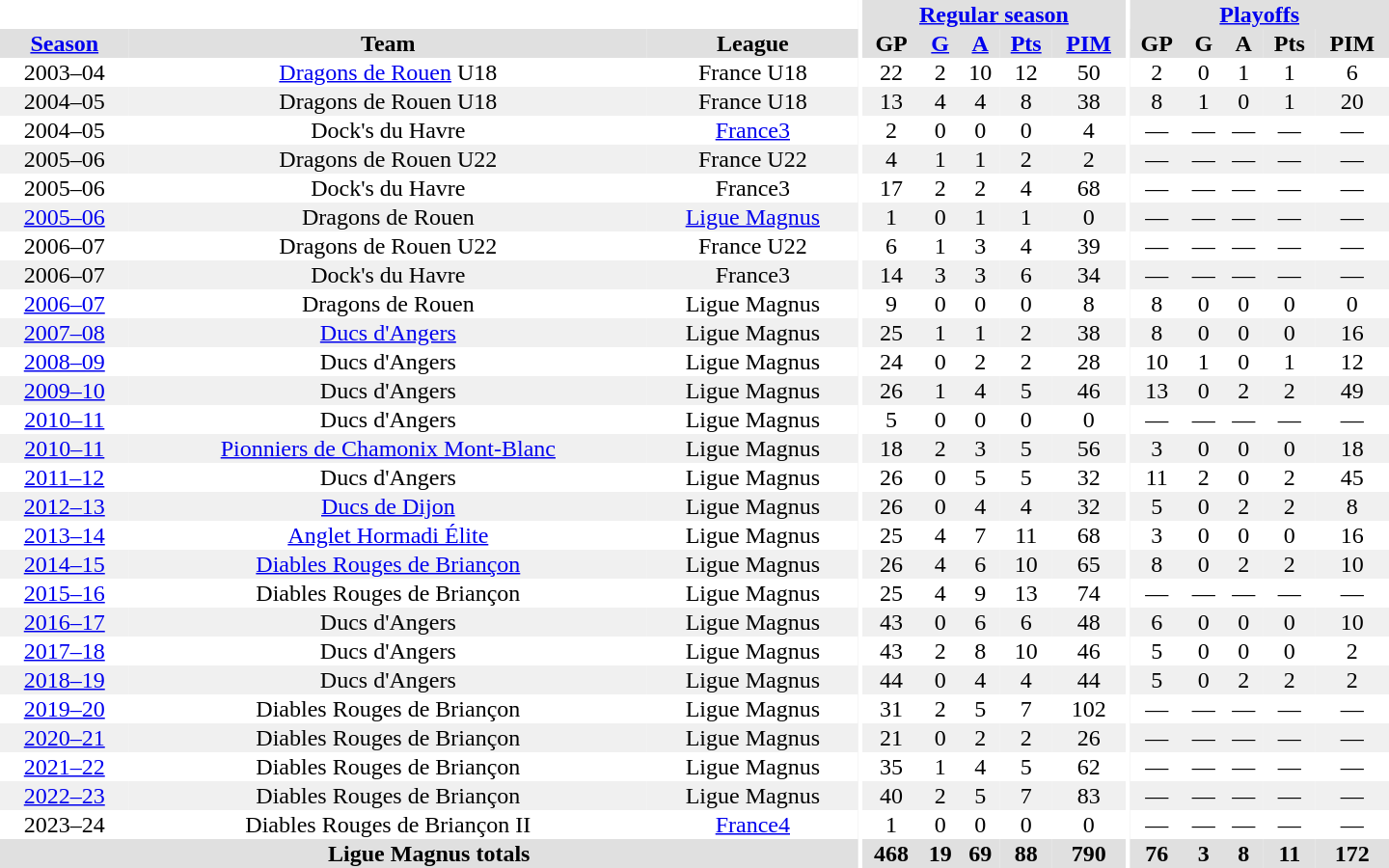<table border="0" cellpadding="1" cellspacing="0" style="text-align:center; width:60em">
<tr bgcolor="#e0e0e0">
<th colspan="3" bgcolor="#ffffff"></th>
<th rowspan="99" bgcolor="#ffffff"></th>
<th colspan="5"><a href='#'>Regular season</a></th>
<th rowspan="99" bgcolor="#ffffff"></th>
<th colspan="5"><a href='#'>Playoffs</a></th>
</tr>
<tr bgcolor="#e0e0e0">
<th><a href='#'>Season</a></th>
<th>Team</th>
<th>League</th>
<th>GP</th>
<th><a href='#'>G</a></th>
<th><a href='#'>A</a></th>
<th><a href='#'>Pts</a></th>
<th><a href='#'>PIM</a></th>
<th>GP</th>
<th>G</th>
<th>A</th>
<th>Pts</th>
<th>PIM</th>
</tr>
<tr>
<td>2003–04</td>
<td><a href='#'>Dragons de Rouen</a> U18</td>
<td>France U18</td>
<td>22</td>
<td>2</td>
<td>10</td>
<td>12</td>
<td>50</td>
<td>2</td>
<td>0</td>
<td>1</td>
<td>1</td>
<td>6</td>
</tr>
<tr bgcolor="#f0f0f0">
<td>2004–05</td>
<td>Dragons de Rouen U18</td>
<td>France U18</td>
<td>13</td>
<td>4</td>
<td>4</td>
<td>8</td>
<td>38</td>
<td>8</td>
<td>1</td>
<td>0</td>
<td>1</td>
<td>20</td>
</tr>
<tr>
<td>2004–05</td>
<td>Dock's du Havre</td>
<td><a href='#'>France3</a></td>
<td>2</td>
<td>0</td>
<td>0</td>
<td>0</td>
<td>4</td>
<td>—</td>
<td>—</td>
<td>—</td>
<td>—</td>
<td>—</td>
</tr>
<tr bgcolor="#f0f0f0">
<td>2005–06</td>
<td>Dragons de Rouen U22</td>
<td>France U22</td>
<td>4</td>
<td>1</td>
<td>1</td>
<td>2</td>
<td>2</td>
<td>—</td>
<td>—</td>
<td>—</td>
<td>—</td>
<td>—</td>
</tr>
<tr>
<td>2005–06</td>
<td>Dock's du Havre</td>
<td>France3</td>
<td>17</td>
<td>2</td>
<td>2</td>
<td>4</td>
<td>68</td>
<td>—</td>
<td>—</td>
<td>—</td>
<td>—</td>
<td>—</td>
</tr>
<tr bgcolor="#f0f0f0">
<td><a href='#'>2005–06</a></td>
<td>Dragons de Rouen</td>
<td><a href='#'>Ligue Magnus</a></td>
<td>1</td>
<td>0</td>
<td>1</td>
<td>1</td>
<td>0</td>
<td>—</td>
<td>—</td>
<td>—</td>
<td>—</td>
<td>—</td>
</tr>
<tr>
<td>2006–07</td>
<td>Dragons de Rouen U22</td>
<td>France U22</td>
<td>6</td>
<td>1</td>
<td>3</td>
<td>4</td>
<td>39</td>
<td>—</td>
<td>—</td>
<td>—</td>
<td>—</td>
<td>—</td>
</tr>
<tr bgcolor="#f0f0f0">
<td>2006–07</td>
<td>Dock's du Havre</td>
<td>France3</td>
<td>14</td>
<td>3</td>
<td>3</td>
<td>6</td>
<td>34</td>
<td>—</td>
<td>—</td>
<td>—</td>
<td>—</td>
<td>—</td>
</tr>
<tr>
<td><a href='#'>2006–07</a></td>
<td>Dragons de Rouen</td>
<td>Ligue Magnus</td>
<td>9</td>
<td>0</td>
<td>0</td>
<td>0</td>
<td>8</td>
<td>8</td>
<td>0</td>
<td>0</td>
<td>0</td>
<td>0</td>
</tr>
<tr bgcolor="#f0f0f0">
<td><a href='#'>2007–08</a></td>
<td><a href='#'>Ducs d'Angers</a></td>
<td>Ligue Magnus</td>
<td>25</td>
<td>1</td>
<td>1</td>
<td>2</td>
<td>38</td>
<td>8</td>
<td>0</td>
<td>0</td>
<td>0</td>
<td>16</td>
</tr>
<tr>
<td><a href='#'>2008–09</a></td>
<td>Ducs d'Angers</td>
<td>Ligue Magnus</td>
<td>24</td>
<td>0</td>
<td>2</td>
<td>2</td>
<td>28</td>
<td>10</td>
<td>1</td>
<td>0</td>
<td>1</td>
<td>12</td>
</tr>
<tr bgcolor="#f0f0f0">
<td><a href='#'>2009–10</a></td>
<td>Ducs d'Angers</td>
<td>Ligue Magnus</td>
<td>26</td>
<td>1</td>
<td>4</td>
<td>5</td>
<td>46</td>
<td>13</td>
<td>0</td>
<td>2</td>
<td>2</td>
<td>49</td>
</tr>
<tr>
<td><a href='#'>2010–11</a></td>
<td>Ducs d'Angers</td>
<td>Ligue Magnus</td>
<td>5</td>
<td>0</td>
<td>0</td>
<td>0</td>
<td>0</td>
<td>—</td>
<td>—</td>
<td>—</td>
<td>—</td>
<td>—</td>
</tr>
<tr bgcolor="#f0f0f0">
<td><a href='#'>2010–11</a></td>
<td><a href='#'>Pionniers de Chamonix Mont-Blanc</a></td>
<td>Ligue Magnus</td>
<td>18</td>
<td>2</td>
<td>3</td>
<td>5</td>
<td>56</td>
<td>3</td>
<td>0</td>
<td>0</td>
<td>0</td>
<td>18</td>
</tr>
<tr>
<td><a href='#'>2011–12</a></td>
<td>Ducs d'Angers</td>
<td>Ligue Magnus</td>
<td>26</td>
<td>0</td>
<td>5</td>
<td>5</td>
<td>32</td>
<td>11</td>
<td>2</td>
<td>0</td>
<td>2</td>
<td>45</td>
</tr>
<tr bgcolor="#f0f0f0">
<td><a href='#'>2012–13</a></td>
<td><a href='#'>Ducs de Dijon</a></td>
<td>Ligue Magnus</td>
<td>26</td>
<td>0</td>
<td>4</td>
<td>4</td>
<td>32</td>
<td>5</td>
<td>0</td>
<td>2</td>
<td>2</td>
<td>8</td>
</tr>
<tr>
<td><a href='#'>2013–14</a></td>
<td><a href='#'>Anglet Hormadi Élite</a></td>
<td>Ligue Magnus</td>
<td>25</td>
<td>4</td>
<td>7</td>
<td>11</td>
<td>68</td>
<td>3</td>
<td>0</td>
<td>0</td>
<td>0</td>
<td>16</td>
</tr>
<tr bgcolor="#f0f0f0">
<td><a href='#'>2014–15</a></td>
<td><a href='#'>Diables Rouges de Briançon</a></td>
<td>Ligue Magnus</td>
<td>26</td>
<td>4</td>
<td>6</td>
<td>10</td>
<td>65</td>
<td>8</td>
<td>0</td>
<td>2</td>
<td>2</td>
<td>10</td>
</tr>
<tr>
<td><a href='#'>2015–16</a></td>
<td>Diables Rouges de Briançon</td>
<td>Ligue Magnus</td>
<td>25</td>
<td>4</td>
<td>9</td>
<td>13</td>
<td>74</td>
<td>—</td>
<td>—</td>
<td>—</td>
<td>—</td>
<td>—</td>
</tr>
<tr bgcolor="#f0f0f0">
<td><a href='#'>2016–17</a></td>
<td>Ducs d'Angers</td>
<td>Ligue Magnus</td>
<td>43</td>
<td>0</td>
<td>6</td>
<td>6</td>
<td>48</td>
<td>6</td>
<td>0</td>
<td>0</td>
<td>0</td>
<td>10</td>
</tr>
<tr>
<td><a href='#'>2017–18</a></td>
<td>Ducs d'Angers</td>
<td>Ligue Magnus</td>
<td>43</td>
<td>2</td>
<td>8</td>
<td>10</td>
<td>46</td>
<td>5</td>
<td>0</td>
<td>0</td>
<td>0</td>
<td>2</td>
</tr>
<tr bgcolor="#f0f0f0">
<td><a href='#'>2018–19</a></td>
<td>Ducs d'Angers</td>
<td>Ligue Magnus</td>
<td>44</td>
<td>0</td>
<td>4</td>
<td>4</td>
<td>44</td>
<td>5</td>
<td>0</td>
<td>2</td>
<td>2</td>
<td>2</td>
</tr>
<tr>
<td><a href='#'>2019–20</a></td>
<td>Diables Rouges de Briançon</td>
<td>Ligue Magnus</td>
<td>31</td>
<td>2</td>
<td>5</td>
<td>7</td>
<td>102</td>
<td>—</td>
<td>—</td>
<td>—</td>
<td>—</td>
<td>—</td>
</tr>
<tr bgcolor="#f0f0f0">
<td><a href='#'>2020–21</a></td>
<td>Diables Rouges de Briançon</td>
<td>Ligue Magnus</td>
<td>21</td>
<td>0</td>
<td>2</td>
<td>2</td>
<td>26</td>
<td>—</td>
<td>—</td>
<td>—</td>
<td>—</td>
<td>—</td>
</tr>
<tr>
<td><a href='#'>2021–22</a></td>
<td>Diables Rouges de Briançon</td>
<td>Ligue Magnus</td>
<td>35</td>
<td>1</td>
<td>4</td>
<td>5</td>
<td>62</td>
<td>—</td>
<td>—</td>
<td>—</td>
<td>—</td>
<td>—</td>
</tr>
<tr bgcolor="#f0f0f0">
<td><a href='#'>2022–23</a></td>
<td>Diables Rouges de Briançon</td>
<td>Ligue Magnus</td>
<td>40</td>
<td>2</td>
<td>5</td>
<td>7</td>
<td>83</td>
<td>—</td>
<td>—</td>
<td>—</td>
<td>—</td>
<td>—</td>
</tr>
<tr>
<td>2023–24</td>
<td>Diables Rouges de Briançon II</td>
<td><a href='#'>France4</a></td>
<td>1</td>
<td>0</td>
<td>0</td>
<td>0</td>
<td>0</td>
<td>—</td>
<td>—</td>
<td>—</td>
<td>—</td>
<td>—</td>
</tr>
<tr>
</tr>
<tr ALIGN="center" bgcolor="#e0e0e0">
<th colspan="3">Ligue Magnus totals</th>
<th ALIGN="center">468</th>
<th ALIGN="center">19</th>
<th ALIGN="center">69</th>
<th ALIGN="center">88</th>
<th ALIGN="center">790</th>
<th ALIGN="center">76</th>
<th ALIGN="center">3</th>
<th ALIGN="center">8</th>
<th ALIGN="center">11</th>
<th ALIGN="center">172</th>
</tr>
</table>
